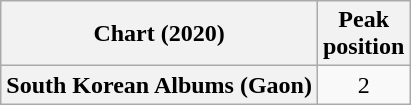<table class="wikitable plainrowheaders" style="text-align:center">
<tr>
<th scope="col">Chart (2020)</th>
<th scope="col">Peak<br>position</th>
</tr>
<tr>
<th scope="row">South Korean Albums (Gaon)</th>
<td>2</td>
</tr>
</table>
